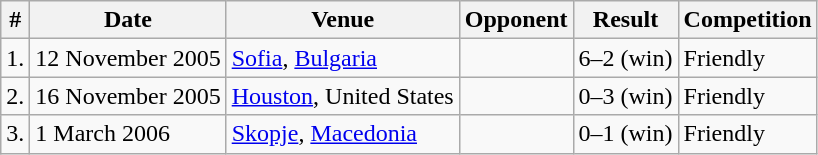<table class="wikitable">
<tr>
<th>#</th>
<th>Date</th>
<th>Venue</th>
<th>Opponent</th>
<th>Result</th>
<th>Competition</th>
</tr>
<tr>
<td>1.</td>
<td>12 November 2005</td>
<td><a href='#'>Sofia</a>, <a href='#'>Bulgaria</a></td>
<td></td>
<td>6–2 (win)</td>
<td>Friendly</td>
</tr>
<tr>
<td>2.</td>
<td>16 November 2005</td>
<td><a href='#'>Houston</a>, United States</td>
<td></td>
<td>0–3 (win)</td>
<td>Friendly</td>
</tr>
<tr>
<td>3.</td>
<td>1 March 2006</td>
<td><a href='#'>Skopje</a>, <a href='#'>Macedonia</a></td>
<td></td>
<td>0–1 (win)</td>
<td>Friendly</td>
</tr>
</table>
